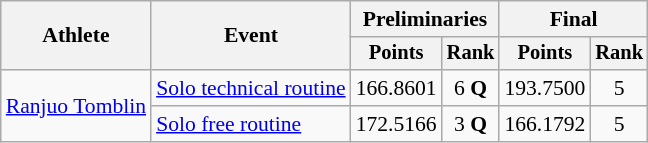<table class="wikitable" style="text-align:center; font-size:90%;">
<tr>
<th rowspan="2">Athlete</th>
<th rowspan="2">Event</th>
<th colspan="2">Preliminaries</th>
<th colspan="2">Final</th>
</tr>
<tr style="font-size:95%">
<th>Points</th>
<th>Rank</th>
<th>Points</th>
<th>Rank</th>
</tr>
<tr>
<td align=left rowspan=2><a href='#'>Ranjuo Tomblin</a></td>
<td align=left><a href='#'>Solo technical routine</a></td>
<td>166.8601</td>
<td>6 <strong>Q</strong></td>
<td>193.7500</td>
<td>5</td>
</tr>
<tr>
<td align=left><a href='#'>Solo free routine</a></td>
<td>172.5166</td>
<td>3 <strong>Q</strong></td>
<td>166.1792</td>
<td>5</td>
</tr>
</table>
